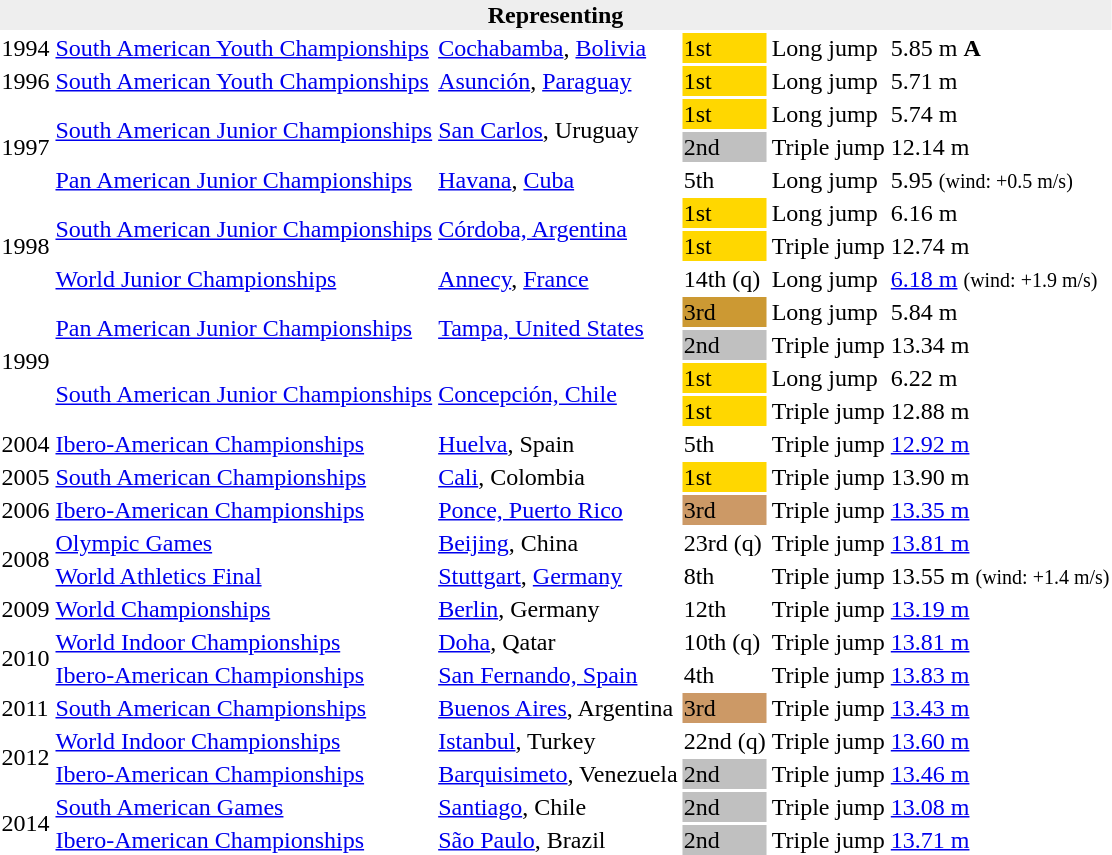<table>
<tr>
<th style="background:#eee;" colspan="6">Representing </th>
</tr>
<tr>
<td>1994</td>
<td><a href='#'>South American Youth Championships</a></td>
<td><a href='#'>Cochabamba</a>, <a href='#'>Bolivia</a></td>
<td bgcolor=gold>1st</td>
<td>Long jump</td>
<td>5.85 m <strong>A</strong></td>
</tr>
<tr>
<td>1996</td>
<td><a href='#'>South American Youth Championships</a></td>
<td><a href='#'>Asunción</a>, <a href='#'>Paraguay</a></td>
<td bgcolor=gold>1st</td>
<td>Long jump</td>
<td>5.71 m</td>
</tr>
<tr>
<td rowspan=3>1997</td>
<td rowspan=2><a href='#'>South American Junior Championships</a></td>
<td rowspan=2><a href='#'>San Carlos</a>, Uruguay</td>
<td bgcolor=gold>1st</td>
<td>Long jump</td>
<td>5.74 m</td>
</tr>
<tr>
<td style="background:silver;">2nd</td>
<td>Triple jump</td>
<td>12.14 m</td>
</tr>
<tr>
<td><a href='#'>Pan American Junior Championships</a></td>
<td><a href='#'>Havana</a>, <a href='#'>Cuba</a></td>
<td>5th</td>
<td>Long jump</td>
<td>5.95 <small>(wind: +0.5 m/s)</small></td>
</tr>
<tr>
<td rowspan=3>1998</td>
<td rowspan=2><a href='#'>South American Junior Championships</a></td>
<td rowspan=2><a href='#'>Córdoba, Argentina</a></td>
<td bgcolor=gold>1st</td>
<td>Long jump</td>
<td>6.16 m</td>
</tr>
<tr>
<td bgcolor=gold>1st</td>
<td>Triple jump</td>
<td>12.74 m</td>
</tr>
<tr>
<td><a href='#'>World Junior Championships</a></td>
<td><a href='#'>Annecy</a>, <a href='#'>France</a></td>
<td>14th (q)</td>
<td>Long jump</td>
<td><a href='#'>6.18 m</a>  <small>(wind: +1.9 m/s)</small></td>
</tr>
<tr>
<td rowspan=4>1999</td>
<td rowspan=2><a href='#'>Pan American Junior Championships</a></td>
<td rowspan=2><a href='#'>Tampa, United States</a></td>
<td style="background:#c93;">3rd</td>
<td>Long jump</td>
<td>5.84 m</td>
</tr>
<tr>
<td style="background:silver;">2nd</td>
<td>Triple jump</td>
<td>13.34 m</td>
</tr>
<tr>
<td rowspan=2><a href='#'>South American Junior Championships</a></td>
<td rowspan=2><a href='#'>Concepción, Chile</a></td>
<td bgcolor=gold>1st</td>
<td>Long jump</td>
<td>6.22 m</td>
</tr>
<tr>
<td bgcolor=gold>1st</td>
<td>Triple jump</td>
<td>12.88 m</td>
</tr>
<tr>
<td>2004</td>
<td><a href='#'>Ibero-American Championships</a></td>
<td><a href='#'>Huelva</a>, Spain</td>
<td>5th</td>
<td>Triple jump</td>
<td><a href='#'>12.92 m</a></td>
</tr>
<tr>
<td>2005</td>
<td><a href='#'>South American Championships</a></td>
<td><a href='#'>Cali</a>, Colombia</td>
<td bgcolor=gold>1st</td>
<td>Triple jump</td>
<td>13.90 m</td>
</tr>
<tr>
<td>2006</td>
<td><a href='#'>Ibero-American Championships</a></td>
<td><a href='#'>Ponce, Puerto Rico</a></td>
<td style="background:#c96;">3rd</td>
<td>Triple jump</td>
<td><a href='#'>13.35 m</a></td>
</tr>
<tr>
<td rowspan=2>2008</td>
<td><a href='#'>Olympic Games</a></td>
<td><a href='#'>Beijing</a>, China</td>
<td>23rd (q)</td>
<td>Triple jump</td>
<td><a href='#'>13.81 m</a></td>
</tr>
<tr>
<td><a href='#'>World Athletics Final</a></td>
<td><a href='#'>Stuttgart</a>, <a href='#'>Germany</a></td>
<td>8th</td>
<td>Triple jump</td>
<td>13.55 m <small>(wind: +1.4 m/s)</small></td>
</tr>
<tr>
<td>2009</td>
<td><a href='#'>World Championships</a></td>
<td><a href='#'>Berlin</a>, Germany</td>
<td>12th</td>
<td>Triple jump</td>
<td><a href='#'>13.19 m</a></td>
</tr>
<tr>
<td rowspan=2>2010</td>
<td><a href='#'>World Indoor Championships</a></td>
<td><a href='#'>Doha</a>, Qatar</td>
<td>10th (q)</td>
<td>Triple jump</td>
<td><a href='#'>13.81 m</a></td>
</tr>
<tr>
<td><a href='#'>Ibero-American Championships</a></td>
<td><a href='#'>San Fernando, Spain</a></td>
<td>4th</td>
<td>Triple jump</td>
<td><a href='#'>13.83 m</a></td>
</tr>
<tr>
<td>2011</td>
<td><a href='#'>South American Championships</a></td>
<td><a href='#'>Buenos Aires</a>, Argentina</td>
<td style="background:#c96;">3rd</td>
<td>Triple jump</td>
<td><a href='#'>13.43 m</a></td>
</tr>
<tr>
<td rowspan=2>2012</td>
<td><a href='#'>World Indoor Championships</a></td>
<td><a href='#'>Istanbul</a>, Turkey</td>
<td>22nd (q)</td>
<td>Triple jump</td>
<td><a href='#'>13.60 m</a></td>
</tr>
<tr>
<td><a href='#'>Ibero-American Championships</a></td>
<td><a href='#'>Barquisimeto</a>, Venezuela</td>
<td style="background:silver;">2nd</td>
<td>Triple jump</td>
<td><a href='#'>13.46 m</a></td>
</tr>
<tr>
<td rowspan=2>2014</td>
<td><a href='#'>South American Games</a></td>
<td><a href='#'>Santiago</a>, Chile</td>
<td style="background:silver;">2nd</td>
<td>Triple jump</td>
<td><a href='#'>13.08 m</a></td>
</tr>
<tr>
<td><a href='#'>Ibero-American Championships</a></td>
<td><a href='#'>São Paulo</a>, Brazil</td>
<td style="background:silver;">2nd</td>
<td>Triple jump</td>
<td><a href='#'>13.71 m</a></td>
</tr>
</table>
